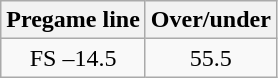<table class="wikitable">
<tr align="center">
<th style=>Pregame line</th>
<th style=>Over/under</th>
</tr>
<tr align="center">
<td>FS –14.5</td>
<td>55.5</td>
</tr>
</table>
